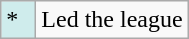<table class="wikitable">
<tr>
<td style="background:#CFECEC; width:1em">*</td>
<td>Led the league</td>
</tr>
</table>
